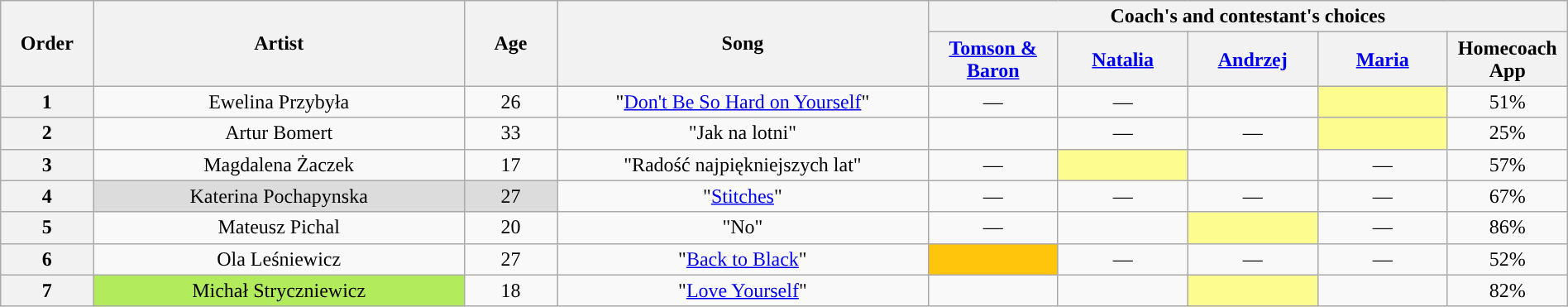<table class="wikitable" style="text-align:center; width:100%;">
<tr>
<th scope="col" rowspan="2" style="width:05%;">Order</th>
<th scope="col" rowspan="2" style="width:20%;">Artist</th>
<th scope="col" rowspan="2" style="width:05%;">Age</th>
<th scope="col" rowspan="2" style="width:20%;">Song</th>
<th scope="col" colspan="5" style="width:32%;">Coach's and contestant's choices</th>
</tr>
<tr>
<th style="width:07%;"><a href='#'>Tomson & Baron</a></th>
<th style="width:07%;"><a href='#'>Natalia</a></th>
<th style="width:07%;"><a href='#'>Andrzej</a></th>
<th style="width:07%;"><a href='#'>Maria</a></th>
<th style="width:04%;">Homecoach App</th>
</tr>
<tr>
<th>1</th>
<td>Ewelina Przybyła</td>
<td>26</td>
<td>"<a href='#'>Don't Be So Hard on Yourself</a>"</td>
<td>—</td>
<td>—</td>
<td><strong></strong></td>
<td style="background:#fdfc8f;"><strong></strong></td>
<td>51%</td>
</tr>
<tr>
<th>2</th>
<td>Artur Bomert</td>
<td>33</td>
<td>"Jak na lotni"</td>
<td><strong></strong></td>
<td>—</td>
<td>—</td>
<td style="background:#fdfc8f;"><strong></strong></td>
<td>25%</td>
</tr>
<tr>
<th>3</th>
<td>Magdalena Żaczek</td>
<td>17</td>
<td>"Radość najpiękniejszych lat"</td>
<td>—</td>
<td style="background:#fdfc8f;"><strong></strong></td>
<td><strong></strong></td>
<td>—</td>
<td>57%</td>
</tr>
<tr>
<th>4</th>
<td style="background:#DCDCDC;">Katerina Pochapynska</td>
<td style="background:#DCDCDC;">27</td>
<td>"<a href='#'>Stitches</a>"</td>
<td>—</td>
<td>—</td>
<td>—</td>
<td>—</td>
<td>67%</td>
</tr>
<tr>
<th>5</th>
<td>Mateusz Pichal</td>
<td>20</td>
<td>"No"</td>
<td>—</td>
<td><strong></strong></td>
<td style="background:#fdfc8f;"><strong></strong></td>
<td>—</td>
<td>86%</td>
</tr>
<tr>
<th>6</th>
<td>Ola Leśniewicz</td>
<td>27</td>
<td>"<a href='#'>Back to Black</a>"</td>
<td style="background:#FFC40C;"><strong></strong></td>
<td>—</td>
<td>—</td>
<td>—</td>
<td>52%</td>
</tr>
<tr>
<th>7</th>
<td style="background-color:#B2EC5D;">Michał Stryczniewicz</td>
<td>18</td>
<td>"<a href='#'>Love Yourself</a>"</td>
<td><strong></strong></td>
<td><strong></strong></td>
<td style="background:#fdfc8f;"><strong></strong></td>
<td><strong></strong></td>
<td>82%</td>
</tr>
</table>
